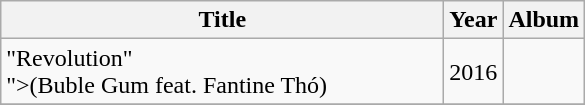<table class="wikitable">
<tr>
<th style="width:18em;">Title</th>
<th>Year</th>
<th>Album</th>
</tr>
<tr>
<td>"Revolution"<br><span>">(Buble Gum feat. Fantine Thó)</span></td>
<td>2016</td>
<td></td>
</tr>
<tr>
</tr>
</table>
